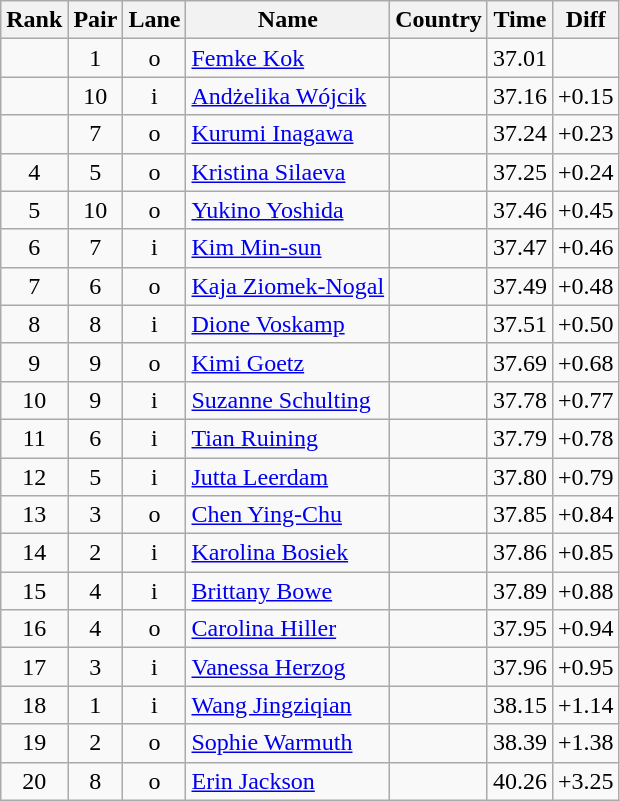<table class="wikitable sortable" style="text-align:center">
<tr>
<th>Rank</th>
<th>Pair</th>
<th>Lane</th>
<th>Name</th>
<th>Country</th>
<th>Time</th>
<th>Diff</th>
</tr>
<tr>
<td></td>
<td>1</td>
<td>o</td>
<td align=left><a href='#'>Femke Kok</a></td>
<td align=left></td>
<td>37.01</td>
<td></td>
</tr>
<tr>
<td></td>
<td>10</td>
<td>i</td>
<td align=left><a href='#'>Andżelika Wójcik</a></td>
<td align=left></td>
<td>37.16</td>
<td>+0.15</td>
</tr>
<tr>
<td></td>
<td>7</td>
<td>o</td>
<td align=left><a href='#'>Kurumi Inagawa</a></td>
<td align=left></td>
<td>37.24</td>
<td>+0.23</td>
</tr>
<tr>
<td>4</td>
<td>5</td>
<td>o</td>
<td align=left><a href='#'>Kristina Silaeva</a></td>
<td align=left></td>
<td>37.25</td>
<td>+0.24</td>
</tr>
<tr>
<td>5</td>
<td>10</td>
<td>o</td>
<td align=left><a href='#'>Yukino Yoshida</a></td>
<td align=left></td>
<td>37.46</td>
<td>+0.45</td>
</tr>
<tr>
<td>6</td>
<td>7</td>
<td>i</td>
<td align=left><a href='#'>Kim Min-sun</a></td>
<td align=left></td>
<td>37.47</td>
<td>+0.46</td>
</tr>
<tr>
<td>7</td>
<td>6</td>
<td>o</td>
<td align=left><a href='#'>Kaja Ziomek-Nogal</a></td>
<td align=left></td>
<td>37.49</td>
<td>+0.48</td>
</tr>
<tr>
<td>8</td>
<td>8</td>
<td>i</td>
<td align=left><a href='#'>Dione Voskamp</a></td>
<td align=left></td>
<td>37.51</td>
<td>+0.50</td>
</tr>
<tr>
<td>9</td>
<td>9</td>
<td>o</td>
<td align=left><a href='#'>Kimi Goetz</a></td>
<td align=left></td>
<td>37.69</td>
<td>+0.68</td>
</tr>
<tr>
<td>10</td>
<td>9</td>
<td>i</td>
<td align=left><a href='#'>Suzanne Schulting</a></td>
<td align=left></td>
<td>37.78</td>
<td>+0.77</td>
</tr>
<tr>
<td>11</td>
<td>6</td>
<td>i</td>
<td align=left><a href='#'>Tian Ruining</a></td>
<td align=left></td>
<td>37.79</td>
<td>+0.78</td>
</tr>
<tr>
<td>12</td>
<td>5</td>
<td>i</td>
<td align=left><a href='#'>Jutta Leerdam</a></td>
<td align=left></td>
<td>37.80</td>
<td>+0.79</td>
</tr>
<tr>
<td>13</td>
<td>3</td>
<td>o</td>
<td align=left><a href='#'>Chen Ying-Chu</a></td>
<td align=left></td>
<td>37.85</td>
<td>+0.84</td>
</tr>
<tr>
<td>14</td>
<td>2</td>
<td>i</td>
<td align=left><a href='#'>Karolina Bosiek</a></td>
<td align=left></td>
<td>37.86</td>
<td>+0.85</td>
</tr>
<tr>
<td>15</td>
<td>4</td>
<td>i</td>
<td align=left><a href='#'>Brittany Bowe</a></td>
<td align=left></td>
<td>37.89</td>
<td>+0.88</td>
</tr>
<tr>
<td>16</td>
<td>4</td>
<td>o</td>
<td align=left><a href='#'>Carolina Hiller</a></td>
<td align=left></td>
<td>37.95</td>
<td>+0.94</td>
</tr>
<tr>
<td>17</td>
<td>3</td>
<td>i</td>
<td align=left><a href='#'>Vanessa Herzog</a></td>
<td align=left></td>
<td>37.96</td>
<td>+0.95</td>
</tr>
<tr>
<td>18</td>
<td>1</td>
<td>i</td>
<td align=left><a href='#'>Wang Jingziqian</a></td>
<td align=left></td>
<td>38.15</td>
<td>+1.14</td>
</tr>
<tr>
<td>19</td>
<td>2</td>
<td>o</td>
<td align=left><a href='#'>Sophie Warmuth</a></td>
<td align=left></td>
<td>38.39</td>
<td>+1.38</td>
</tr>
<tr>
<td>20</td>
<td>8</td>
<td>o</td>
<td align=left><a href='#'>Erin Jackson</a></td>
<td align=left></td>
<td>40.26</td>
<td>+3.25</td>
</tr>
</table>
